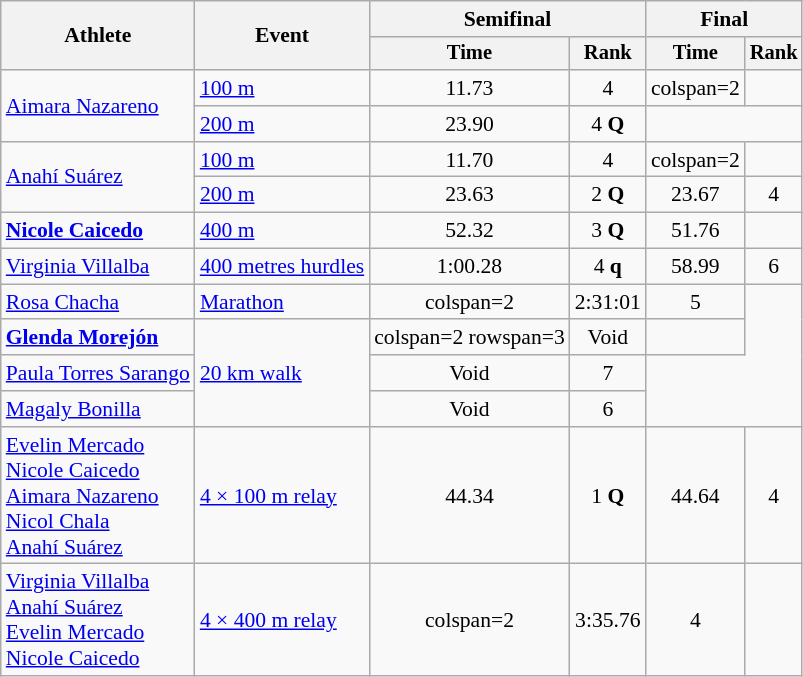<table class=wikitable style=font-size:90%;text-align:center>
<tr>
<th rowspan=2>Athlete</th>
<th rowspan=2>Event</th>
<th colspan=2>Semifinal</th>
<th colspan=2>Final</th>
</tr>
<tr style=font-size:95%>
<th>Time</th>
<th>Rank</th>
<th>Time</th>
<th>Rank</th>
</tr>
<tr align=center>
<td align=left rowspan=2><a href='#'>Aimara Nazareno</a></td>
<td align=left><a href='#'>100 m</a></td>
<td>11.73</td>
<td>4</td>
<td>colspan=2 </td>
</tr>
<tr align=center>
<td align=left><a href='#'>200 m</a></td>
<td>23.90</td>
<td>4 <strong>Q</strong></td>
<td colspan=2></td>
</tr>
<tr align=center>
<td align=left rowspan=2><a href='#'>Anahí Suárez</a></td>
<td align=left><a href='#'>100 m</a></td>
<td>11.70</td>
<td>4</td>
<td>colspan=2 </td>
</tr>
<tr align=center>
<td align=left><a href='#'>200 m</a></td>
<td>23.63</td>
<td>2 <strong>Q</strong></td>
<td>23.67</td>
<td>4</td>
</tr>
<tr align=center>
<td align=left><strong><a href='#'>Nicole Caicedo</a></strong></td>
<td align=left><a href='#'>400 m</a></td>
<td>52.32</td>
<td>3 <strong>Q</strong></td>
<td>51.76</td>
<td></td>
</tr>
<tr align=center>
<td align=left><a href='#'>Virginia Villalba</a></td>
<td align=left><a href='#'>400 metres hurdles</a></td>
<td>1:00.28</td>
<td>4 <strong>q</strong></td>
<td>58.99</td>
<td>6</td>
</tr>
<tr align=center>
<td align=left><a href='#'>Rosa Chacha</a></td>
<td align=left><a href='#'>Marathon</a></td>
<td>colspan=2 </td>
<td>2:31:01</td>
<td>5</td>
</tr>
<tr align=center>
<td align=left><strong><a href='#'>Glenda Morejón</a></strong></td>
<td align=left rowspan=3><a href='#'>20 km walk</a></td>
<td>colspan=2 rowspan=3 </td>
<td>Void</td>
<td></td>
</tr>
<tr align=center>
<td align=left><a href='#'>Paula Torres Sarango</a></td>
<td>Void</td>
<td>7</td>
</tr>
<tr>
<td align=left><a href='#'>Magaly Bonilla</a></td>
<td>Void</td>
<td>6</td>
</tr>
<tr align=center>
<td align=left><a href='#'>Evelin Mercado</a><br><a href='#'>Nicole Caicedo</a><br><a href='#'>Aimara Nazareno</a><br><a href='#'>Nicol Chala</a><br><a href='#'>Anahí Suárez</a></td>
<td align=left><a href='#'>4 × 100 m relay</a></td>
<td>44.34</td>
<td>1 <strong>Q</strong></td>
<td>44.64</td>
<td>4</td>
</tr>
<tr align=center>
<td align=left><a href='#'>Virginia Villalba</a><br><a href='#'>Anahí Suárez</a><br><a href='#'>Evelin Mercado</a><br><a href='#'>Nicole Caicedo</a></td>
<td align=left><a href='#'>4 × 400 m relay</a></td>
<td>colspan=2 </td>
<td>3:35.76</td>
<td>4</td>
</tr>
</table>
